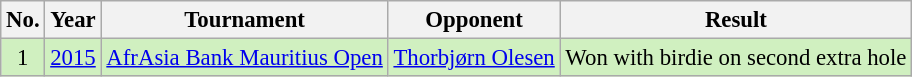<table class="wikitable" style="font-size:95%;">
<tr>
<th>No.</th>
<th>Year</th>
<th>Tournament</th>
<th>Opponent</th>
<th>Result</th>
</tr>
<tr style="background:#D0F0C0;">
<td align=center>1</td>
<td><a href='#'>2015</a></td>
<td><a href='#'>AfrAsia Bank Mauritius Open</a></td>
<td> <a href='#'>Thorbjørn Olesen</a></td>
<td>Won with birdie on second extra hole</td>
</tr>
</table>
